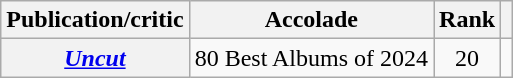<table class="wikitable sortable plainrowheaders">
<tr>
<th scope="col">Publication/critic</th>
<th scope="col">Accolade</th>
<th scope="col">Rank</th>
<th scope="col" class="unsortable"></th>
</tr>
<tr>
<th scope="row"><em><a href='#'>Uncut</a></em></th>
<td>80 Best Albums of 2024</td>
<td style="text-align: center;">20</td>
<td style="text-align: center;"></td>
</tr>
</table>
